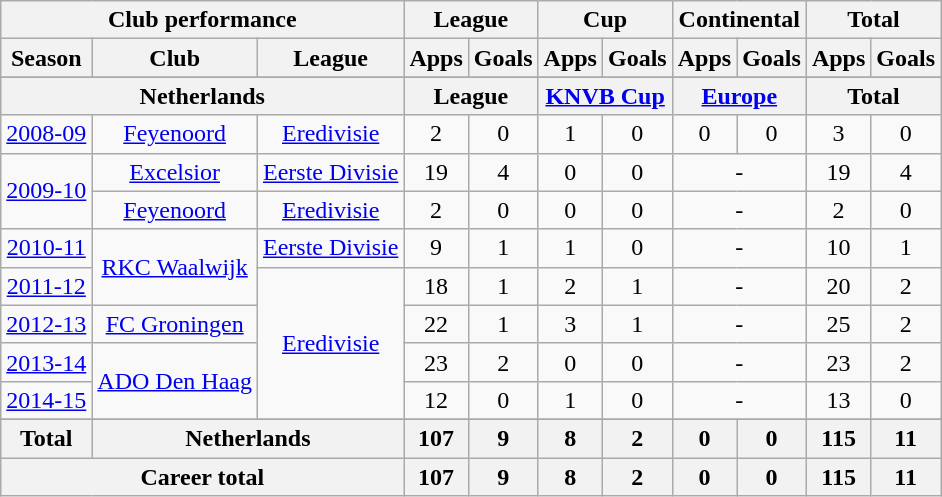<table class="wikitable" style="text-align:center">
<tr>
<th colspan=3>Club performance</th>
<th colspan=2>League</th>
<th colspan=2>Cup</th>
<th colspan=2>Continental</th>
<th colspan=2>Total</th>
</tr>
<tr>
<th>Season</th>
<th>Club</th>
<th>League</th>
<th>Apps</th>
<th>Goals</th>
<th>Apps</th>
<th>Goals</th>
<th>Apps</th>
<th>Goals</th>
<th>Apps</th>
<th>Goals</th>
</tr>
<tr>
</tr>
<tr>
<th colspan=3>Netherlands</th>
<th colspan=2>League</th>
<th colspan=2><a href='#'>KNVB Cup</a></th>
<th colspan=2><a href='#'>Europe</a></th>
<th colspan=2>Total</th>
</tr>
<tr>
<td><a href='#'>2008-09</a></td>
<td rowspan="1"><a href='#'>Feyenoord</a></td>
<td rowspan="1"><a href='#'>Eredivisie</a></td>
<td>2</td>
<td>0</td>
<td>1</td>
<td>0</td>
<td>0</td>
<td>0</td>
<td>3</td>
<td>0</td>
</tr>
<tr>
<td rowspan="2"><a href='#'>2009-10</a></td>
<td rowspan="1"><a href='#'>Excelsior</a></td>
<td rowspan="1"><a href='#'>Eerste Divisie</a></td>
<td>19</td>
<td>4</td>
<td>0</td>
<td>0</td>
<td colspan="2">-</td>
<td>19</td>
<td>4</td>
</tr>
<tr>
<td rowspan="1"><a href='#'>Feyenoord</a></td>
<td rowspan="1"><a href='#'>Eredivisie</a></td>
<td>2</td>
<td>0</td>
<td>0</td>
<td>0</td>
<td colspan="2">-</td>
<td>2</td>
<td>0</td>
</tr>
<tr>
<td><a href='#'>2010-11</a></td>
<td rowspan="2"><a href='#'>RKC Waalwijk</a></td>
<td rowspan="1"><a href='#'>Eerste Divisie</a></td>
<td>9</td>
<td>1</td>
<td>1</td>
<td>0</td>
<td colspan="2">-</td>
<td>10</td>
<td>1</td>
</tr>
<tr>
<td><a href='#'>2011-12</a></td>
<td rowspan="4"><a href='#'>Eredivisie</a></td>
<td>18</td>
<td>1</td>
<td>2</td>
<td>1</td>
<td colspan="2">-</td>
<td>20</td>
<td>2</td>
</tr>
<tr>
<td><a href='#'>2012-13</a></td>
<td rowspan="1"><a href='#'>FC Groningen</a></td>
<td>22</td>
<td>1</td>
<td>3</td>
<td>1</td>
<td colspan="2">-</td>
<td>25</td>
<td>2</td>
</tr>
<tr>
<td><a href='#'>2013-14</a></td>
<td rowspan="2"><a href='#'>ADO Den Haag</a></td>
<td>23</td>
<td>2</td>
<td>0</td>
<td>0</td>
<td colspan="2">-</td>
<td>23</td>
<td>2</td>
</tr>
<tr>
<td><a href='#'>2014-15</a></td>
<td>12</td>
<td>0</td>
<td>1</td>
<td>0</td>
<td colspan="2">-</td>
<td>13</td>
<td>0</td>
</tr>
<tr>
</tr>
<tr>
<th rowspan=1>Total</th>
<th colspan=2>Netherlands</th>
<th>107</th>
<th>9</th>
<th>8</th>
<th>2</th>
<th>0</th>
<th>0</th>
<th>115</th>
<th>11</th>
</tr>
<tr>
<th colspan=3>Career total</th>
<th>107</th>
<th>9</th>
<th>8</th>
<th>2</th>
<th>0</th>
<th>0</th>
<th>115</th>
<th>11</th>
</tr>
</table>
